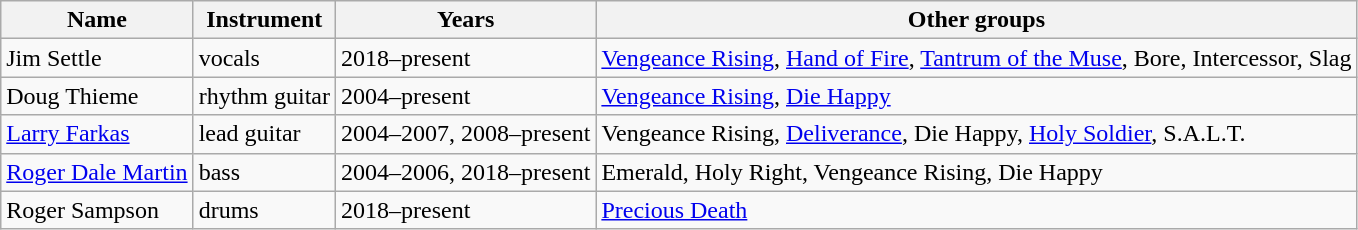<table class="wikitable">
<tr>
<th>Name</th>
<th>Instrument</th>
<th>Years</th>
<th>Other groups</th>
</tr>
<tr>
<td>Jim Settle</td>
<td>vocals</td>
<td>2018–present</td>
<td><a href='#'>Vengeance Rising</a>, <a href='#'>Hand of Fire</a>, <a href='#'>Tantrum of the Muse</a>, Bore, Intercessor, Slag</td>
</tr>
<tr>
<td>Doug Thieme</td>
<td>rhythm guitar</td>
<td>2004–present</td>
<td><a href='#'>Vengeance Rising</a>, <a href='#'>Die Happy</a></td>
</tr>
<tr>
<td><a href='#'>Larry Farkas</a></td>
<td>lead guitar</td>
<td>2004–2007, 2008–present</td>
<td>Vengeance Rising, <a href='#'>Deliverance</a>, Die Happy, <a href='#'>Holy Soldier</a>, S.A.L.T.</td>
</tr>
<tr>
<td><a href='#'>Roger Dale Martin</a></td>
<td>bass</td>
<td>2004–2006, 2018–present</td>
<td>Emerald, Holy Right, Vengeance Rising, Die Happy</td>
</tr>
<tr>
<td>Roger Sampson</td>
<td>drums</td>
<td>2018–present</td>
<td><a href='#'>Precious Death</a></td>
</tr>
</table>
